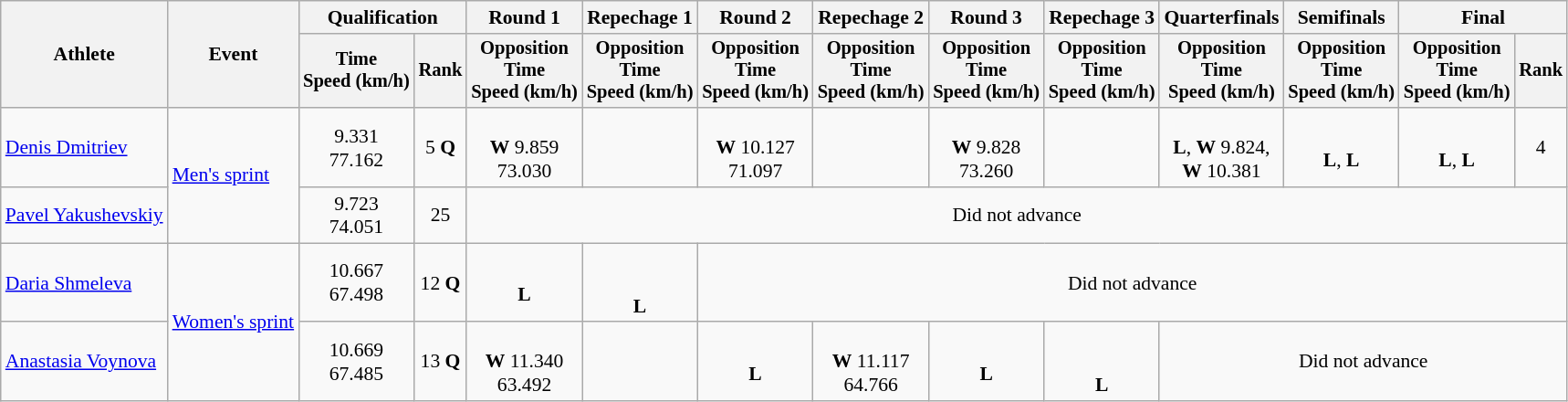<table class="wikitable" style="font-size:90%;text-align:center;">
<tr>
<th rowspan=2>Athlete</th>
<th rowspan=2>Event</th>
<th colspan=2>Qualification</th>
<th>Round 1</th>
<th>Repechage 1</th>
<th>Round 2</th>
<th>Repechage 2</th>
<th>Round 3</th>
<th>Repechage 3</th>
<th>Quarterfinals</th>
<th>Semifinals</th>
<th colspan=2>Final</th>
</tr>
<tr style="font-size:95%">
<th>Time<br>Speed (km/h)</th>
<th>Rank</th>
<th>Opposition<br>Time<br>Speed (km/h)</th>
<th>Opposition<br>Time<br>Speed (km/h)</th>
<th>Opposition<br>Time<br>Speed (km/h)</th>
<th>Opposition<br>Time<br>Speed (km/h)</th>
<th>Opposition<br>Time<br>Speed (km/h)</th>
<th>Opposition<br>Time<br>Speed (km/h)</th>
<th>Opposition<br>Time<br>Speed (km/h)</th>
<th>Opposition<br>Time<br>Speed (km/h)</th>
<th>Opposition<br>Time<br>Speed (km/h)</th>
<th>Rank</th>
</tr>
<tr>
<td align=left><a href='#'>Denis Dmitriev</a></td>
<td align=left rowspan=2><a href='#'>Men's sprint</a></td>
<td>9.331<br>77.162</td>
<td>5 <strong>Q</strong></td>
<td><br><strong>W</strong> 9.859<br>73.030</td>
<td></td>
<td><br><strong>W</strong> 10.127<br>71.097</td>
<td></td>
<td><br><strong>W</strong> 9.828<br>73.260</td>
<td></td>
<td><br><strong>L</strong>, <strong>W</strong> 9.824,<br><strong>W</strong> 10.381</td>
<td><br><strong>L</strong>, <strong>L</strong></td>
<td><br><strong>L</strong>, <strong>L</strong></td>
<td>4</td>
</tr>
<tr>
<td align=left nowrap><a href='#'>Pavel Yakushevskiy</a></td>
<td>9.723<br>74.051</td>
<td>25</td>
<td colspan=10>Did not advance</td>
</tr>
<tr>
<td align=left><a href='#'>Daria Shmeleva</a></td>
<td align=left rowspan=2><a href='#'>Women's sprint</a></td>
<td>10.667<br>67.498</td>
<td>12 <strong>Q</strong></td>
<td><br><strong>L</strong></td>
<td><br><br> <strong>L</strong></td>
<td colspan=8>Did not advance</td>
</tr>
<tr>
<td align=left><a href='#'>Anastasia Voynova</a></td>
<td>10.669<br>67.485</td>
<td>13 <strong>Q</strong></td>
<td><br><strong>W</strong> 11.340<br>63.492</td>
<td></td>
<td><br><strong>L</strong></td>
<td><br><strong>W</strong> 11.117<br>64.766</td>
<td><br><strong>L</strong></td>
<td><br><br> <strong>L</strong></td>
<td colspan=4>Did not advance</td>
</tr>
</table>
